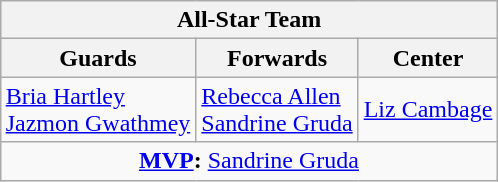<table class=wikitable style="margin:auto">
<tr>
<th colspan=3 align=center>All-Star Team</th>
</tr>
<tr>
<th>Guards</th>
<th>Forwards</th>
<th>Center</th>
</tr>
<tr>
<td> <a href='#'>Bria Hartley</a><br> <a href='#'>Jazmon Gwathmey</a></td>
<td valign=center> <a href='#'>Rebecca Allen</a><br> <a href='#'>Sandrine Gruda</a></td>
<td> <a href='#'>Liz Cambage</a></td>
</tr>
<tr>
<td colspan=3 align=center><strong><a href='#'>MVP</a>:</strong>  <a href='#'>Sandrine Gruda</a></td>
</tr>
</table>
